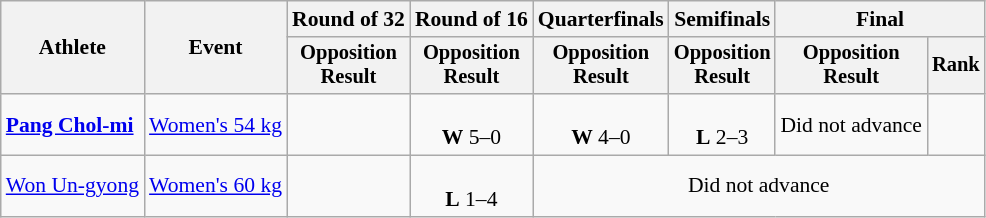<table class="wikitable" style="font-size:90%">
<tr>
<th rowspan="2">Athlete</th>
<th rowspan="2">Event</th>
<th>Round of 32</th>
<th>Round of 16</th>
<th>Quarterfinals</th>
<th>Semifinals</th>
<th colspan=2>Final</th>
</tr>
<tr style="font-size:95%">
<th>Opposition<br>Result</th>
<th>Opposition<br>Result</th>
<th>Opposition<br>Result</th>
<th>Opposition<br>Result</th>
<th>Opposition<br>Result</th>
<th>Rank</th>
</tr>
<tr align=center>
<td align=left><strong><a href='#'>Pang Chol-mi</a></strong></td>
<td align=left><a href='#'>Women's 54 kg</a></td>
<td></td>
<td><br><strong>W</strong> 5–0</td>
<td><br><strong>W</strong> 4–0</td>
<td><br><strong>L</strong> 2–3</td>
<td>Did not advance</td>
<td></td>
</tr>
<tr align=center>
<td align=left><a href='#'>Won Un-gyong</a></td>
<td align=left><a href='#'>Women's 60 kg</a></td>
<td></td>
<td><br><strong>L</strong> 1–4</td>
<td colspan=4>Did not advance</td>
</tr>
</table>
